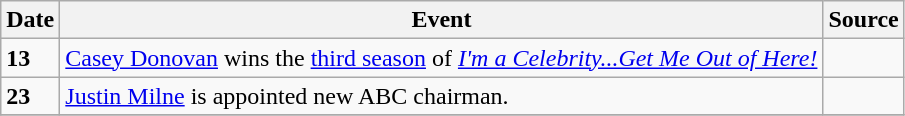<table class="wikitable">
<tr>
<th>Date</th>
<th>Event</th>
<th>Source</th>
</tr>
<tr>
<td><strong>13</strong></td>
<td><a href='#'>Casey Donovan</a> wins the <a href='#'>third season</a> of <em><a href='#'>I'm a Celebrity...Get Me Out of Here!</a></em></td>
<td></td>
</tr>
<tr>
<td><strong>23</strong></td>
<td><a href='#'>Justin Milne</a> is appointed new ABC chairman.</td>
<td></td>
</tr>
<tr>
</tr>
</table>
